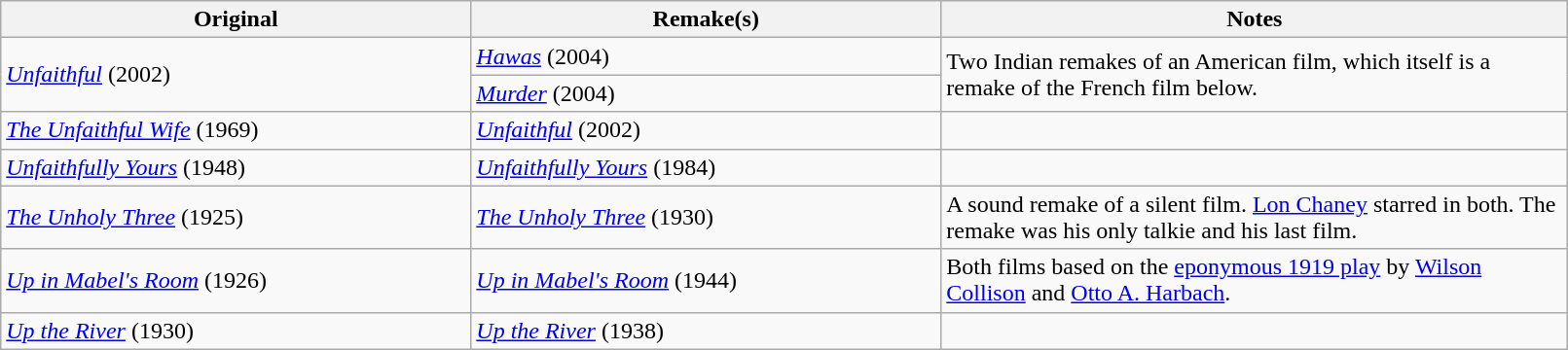<table class="wikitable" style="width:85%">
<tr>
<th style="width:30%">Original</th>
<th style="width:30%">Remake(s)</th>
<th>Notes</th>
</tr>
<tr>
<td rowspan="2"><em><a href='#'>Unfaithful</a></em> (2002)</td>
<td><em><a href='#'>Hawas</a></em> (2004)</td>
<td rowspan="2">Two Indian remakes of an American film, which itself is a remake of the French film below.</td>
</tr>
<tr>
<td><em><a href='#'>Murder</a></em> (2004)</td>
</tr>
<tr>
<td><em><a href='#'>The Unfaithful Wife</a></em> (1969)</td>
<td><em><a href='#'>Unfaithful</a></em> (2002)</td>
<td></td>
</tr>
<tr>
<td><em><a href='#'>Unfaithfully Yours</a></em> (1948)</td>
<td><em><a href='#'>Unfaithfully Yours</a></em> (1984)</td>
<td></td>
</tr>
<tr>
<td><em><a href='#'>The Unholy Three</a></em> (1925)</td>
<td><em><a href='#'>The Unholy Three</a></em> (1930)</td>
<td>A sound remake of a silent film. <a href='#'>Lon Chaney</a> starred in both. The remake was his only talkie and his last film.</td>
</tr>
<tr>
<td><em><a href='#'>Up in Mabel's Room</a></em> (1926)</td>
<td><em><a href='#'>Up in Mabel's Room</a></em> (1944)</td>
<td>Both films based on the <a href='#'>eponymous 1919 play</a> by <a href='#'>Wilson Collison</a> and <a href='#'>Otto A. Harbach</a>.</td>
</tr>
<tr>
<td><em><a href='#'>Up the River</a></em> (1930)</td>
<td><em><a href='#'>Up the River</a></em> (1938)</td>
<td></td>
</tr>
</table>
